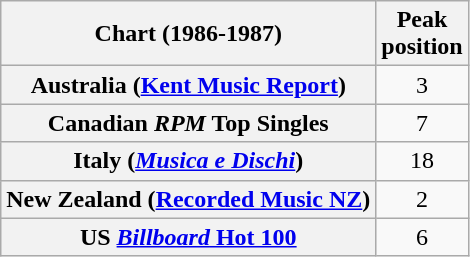<table class="wikitable plainrowheaders sortable">
<tr>
<th>Chart (1986-1987)</th>
<th>Peak<br>position</th>
</tr>
<tr>
<th scope="row">Australia (<a href='#'>Kent Music Report</a>)</th>
<td align="center">3</td>
</tr>
<tr>
<th scope="row">Canadian <em>RPM</em> Top Singles</th>
<td style="text-align:center;">7</td>
</tr>
<tr>
<th scope="row">Italy (<em><a href='#'>Musica e Dischi</a></em>)</th>
<td style="text-align:center;">18</td>
</tr>
<tr>
<th scope="row">New Zealand (<a href='#'>Recorded Music NZ</a>)</th>
<td align="center">2</td>
</tr>
<tr>
<th scope="row">US <a href='#'><em>Billboard</em> Hot 100</a></th>
<td style="text-align:center;">6</td>
</tr>
</table>
